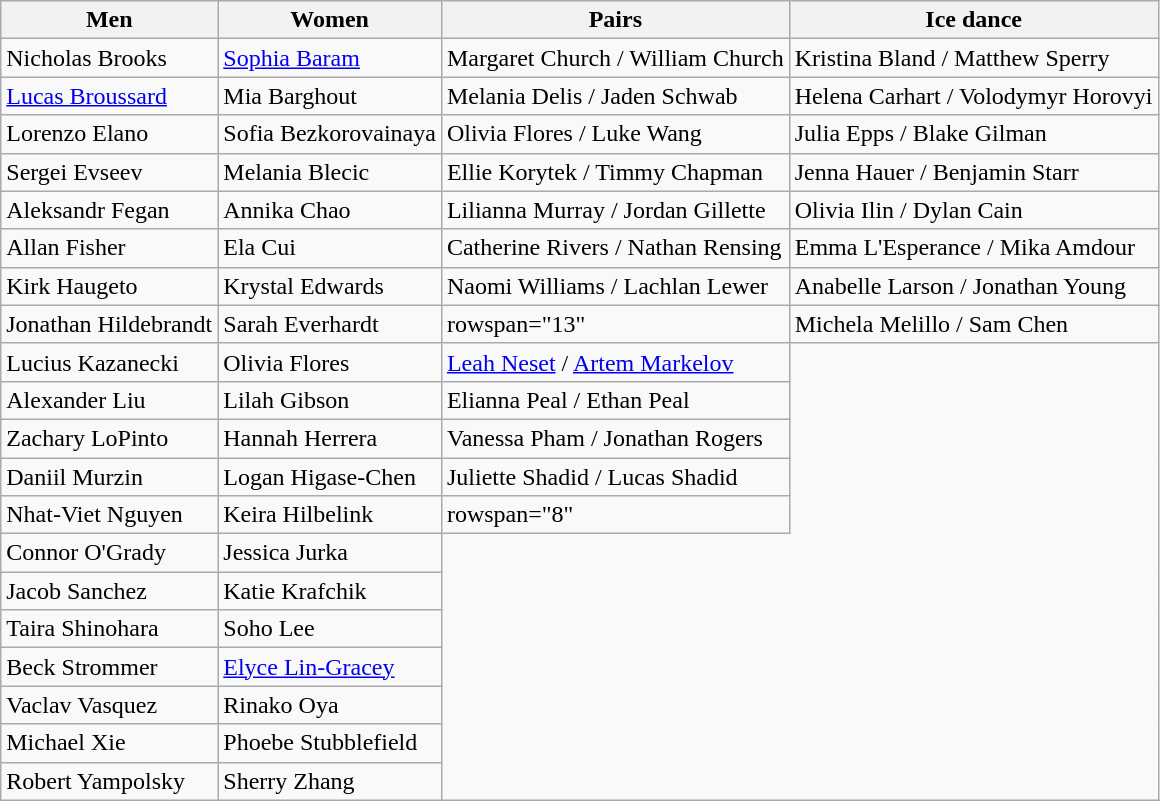<table class="wikitable unsortable">
<tr>
<th scope="col">Men</th>
<th scope="col">Women</th>
<th scope="col">Pairs</th>
<th scope="col">Ice dance</th>
</tr>
<tr>
<td>Nicholas Brooks</td>
<td><a href='#'>Sophia Baram</a></td>
<td>Margaret Church / William Church</td>
<td>Kristina Bland / Matthew Sperry</td>
</tr>
<tr>
<td><a href='#'>Lucas Broussard</a></td>
<td>Mia Barghout</td>
<td>Melania Delis / Jaden Schwab</td>
<td>Helena Carhart / Volodymyr Horovyi</td>
</tr>
<tr>
<td>Lorenzo Elano</td>
<td>Sofia Bezkorovainaya</td>
<td>Olivia Flores / Luke Wang</td>
<td>Julia Epps / Blake Gilman</td>
</tr>
<tr>
<td>Sergei Evseev</td>
<td>Melania Blecic</td>
<td>Ellie Korytek / Timmy Chapman</td>
<td>Jenna Hauer / Benjamin Starr</td>
</tr>
<tr>
<td>Aleksandr Fegan</td>
<td>Annika Chao</td>
<td>Lilianna Murray / Jordan Gillette</td>
<td>Olivia Ilin / Dylan Cain</td>
</tr>
<tr>
<td>Allan Fisher</td>
<td>Ela Cui</td>
<td>Catherine Rivers / Nathan Rensing</td>
<td>Emma L'Esperance / Mika Amdour</td>
</tr>
<tr>
<td>Kirk Haugeto</td>
<td>Krystal Edwards</td>
<td>Naomi Williams / Lachlan Lewer</td>
<td>Anabelle Larson / Jonathan Young</td>
</tr>
<tr>
<td>Jonathan Hildebrandt</td>
<td>Sarah Everhardt</td>
<td>rowspan="13" </td>
<td>Michela Melillo / Sam Chen</td>
</tr>
<tr>
<td>Lucius Kazanecki</td>
<td>Olivia Flores</td>
<td><a href='#'>Leah Neset</a> / <a href='#'>Artem Markelov</a></td>
</tr>
<tr>
<td>Alexander Liu</td>
<td>Lilah Gibson</td>
<td>Elianna Peal / Ethan Peal</td>
</tr>
<tr>
<td>Zachary LoPinto</td>
<td>Hannah Herrera</td>
<td>Vanessa Pham / Jonathan Rogers</td>
</tr>
<tr>
<td>Daniil Murzin</td>
<td>Logan Higase-Chen</td>
<td>Juliette Shadid / Lucas Shadid</td>
</tr>
<tr>
<td>Nhat-Viet Nguyen</td>
<td>Keira Hilbelink</td>
<td>rowspan="8" </td>
</tr>
<tr>
<td>Connor O'Grady</td>
<td>Jessica Jurka</td>
</tr>
<tr>
<td>Jacob Sanchez</td>
<td>Katie Krafchik</td>
</tr>
<tr>
<td>Taira Shinohara</td>
<td>Soho Lee</td>
</tr>
<tr>
<td>Beck Strommer</td>
<td><a href='#'>Elyce Lin-Gracey</a></td>
</tr>
<tr>
<td>Vaclav Vasquez</td>
<td>Rinako Oya</td>
</tr>
<tr>
<td>Michael Xie</td>
<td>Phoebe Stubblefield</td>
</tr>
<tr>
<td>Robert Yampolsky</td>
<td>Sherry Zhang</td>
</tr>
</table>
